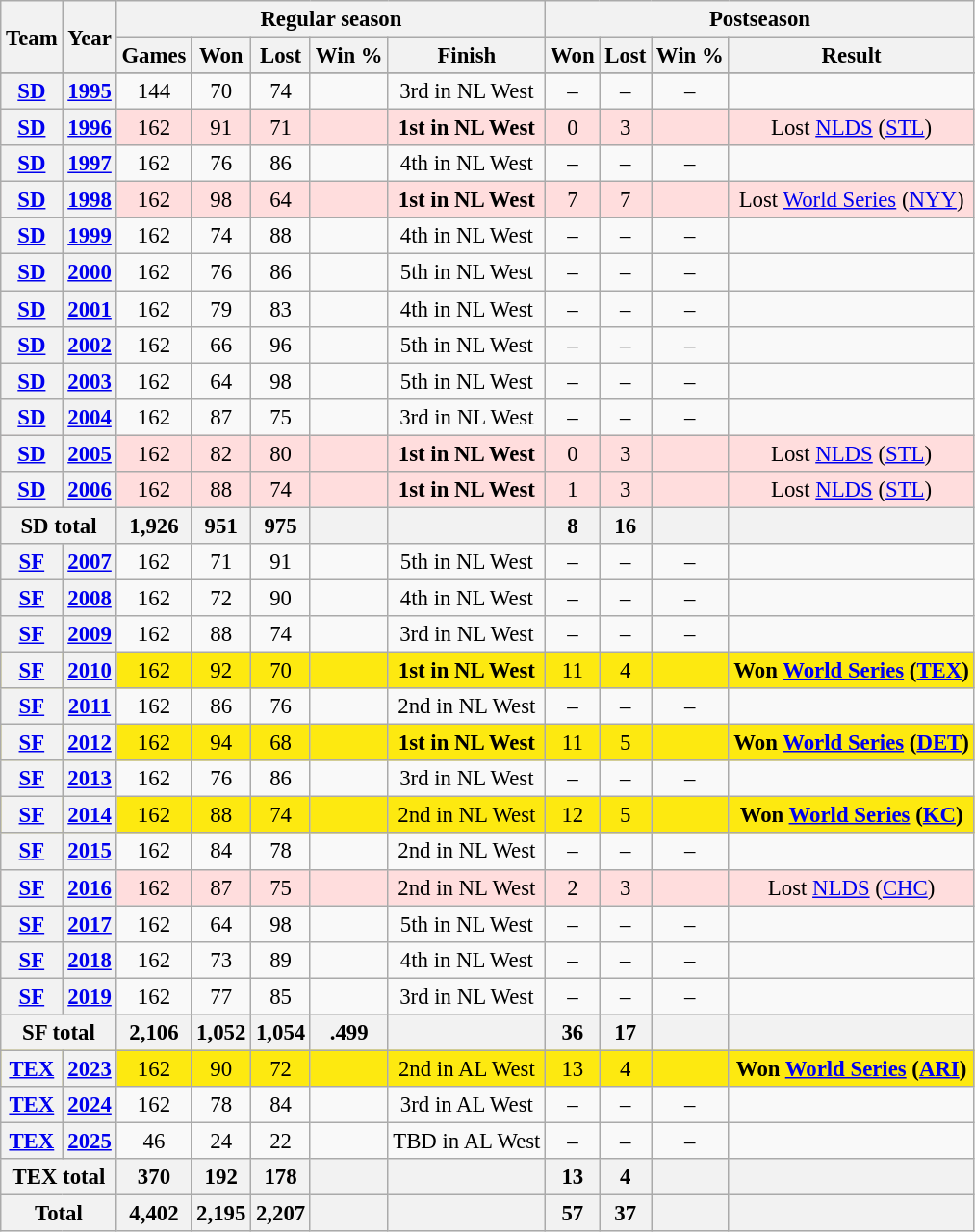<table class="wikitable" style="font-size: 95%; text-align:center;">
<tr>
<th rowspan="2">Team</th>
<th rowspan="2">Year</th>
<th colspan="5">Regular season</th>
<th colspan="4">Postseason</th>
</tr>
<tr>
<th>Games</th>
<th>Won</th>
<th>Lost</th>
<th>Win %</th>
<th>Finish</th>
<th>Won</th>
<th>Lost</th>
<th>Win %</th>
<th>Result</th>
</tr>
<tr>
</tr>
<tr>
<th><a href='#'>SD</a></th>
<th><a href='#'>1995</a></th>
<td>144</td>
<td>70</td>
<td>74</td>
<td></td>
<td>3rd in NL West</td>
<td>–</td>
<td>–</td>
<td>–</td>
<td></td>
</tr>
<tr style="background:#fdd;" !>
<th><a href='#'>SD</a></th>
<th><a href='#'>1996</a></th>
<td>162</td>
<td>91</td>
<td>71</td>
<td></td>
<td><strong>1st in NL West</strong></td>
<td>0</td>
<td>3</td>
<td></td>
<td>Lost <a href='#'>NLDS</a> (<a href='#'>STL</a>)</td>
</tr>
<tr>
<th><a href='#'>SD</a></th>
<th><a href='#'>1997</a></th>
<td>162</td>
<td>76</td>
<td>86</td>
<td></td>
<td>4th in NL West</td>
<td>–</td>
<td>–</td>
<td>–</td>
<td></td>
</tr>
<tr style="background:#fdd;" !>
<th><a href='#'>SD</a></th>
<th><a href='#'>1998</a></th>
<td>162</td>
<td>98</td>
<td>64</td>
<td></td>
<td><strong>1st in NL West</strong></td>
<td>7</td>
<td>7</td>
<td></td>
<td>Lost <a href='#'>World Series</a> (<a href='#'>NYY</a>)</td>
</tr>
<tr>
<th><a href='#'>SD</a></th>
<th><a href='#'>1999</a></th>
<td>162</td>
<td>74</td>
<td>88</td>
<td></td>
<td>4th in NL West</td>
<td>–</td>
<td>–</td>
<td>–</td>
<td></td>
</tr>
<tr>
<th><a href='#'>SD</a></th>
<th><a href='#'>2000</a></th>
<td>162</td>
<td>76</td>
<td>86</td>
<td></td>
<td>5th in NL West</td>
<td>–</td>
<td>–</td>
<td>–</td>
<td></td>
</tr>
<tr>
<th><a href='#'>SD</a></th>
<th><a href='#'>2001</a></th>
<td>162</td>
<td>79</td>
<td>83</td>
<td></td>
<td>4th in NL West</td>
<td>–</td>
<td>–</td>
<td>–</td>
<td></td>
</tr>
<tr>
<th><a href='#'>SD</a></th>
<th><a href='#'>2002</a></th>
<td>162</td>
<td>66</td>
<td>96</td>
<td></td>
<td>5th in NL West</td>
<td>–</td>
<td>–</td>
<td>–</td>
<td></td>
</tr>
<tr>
<th><a href='#'>SD</a></th>
<th><a href='#'>2003</a></th>
<td>162</td>
<td>64</td>
<td>98</td>
<td></td>
<td>5th in NL West</td>
<td>–</td>
<td>–</td>
<td>–</td>
<td></td>
</tr>
<tr>
<th><a href='#'>SD</a></th>
<th><a href='#'>2004</a></th>
<td>162</td>
<td>87</td>
<td>75</td>
<td></td>
<td>3rd in NL West</td>
<td>–</td>
<td>–</td>
<td>–</td>
<td></td>
</tr>
<tr style="background:#fdd;" !>
<th><a href='#'>SD</a></th>
<th><a href='#'>2005</a></th>
<td>162</td>
<td>82</td>
<td>80</td>
<td></td>
<td><strong>1st in NL West</strong></td>
<td>0</td>
<td>3</td>
<td></td>
<td>Lost <a href='#'>NLDS</a> (<a href='#'>STL</a>)</td>
</tr>
<tr style="background:#fdd;" !>
<th><a href='#'>SD</a></th>
<th><a href='#'>2006</a></th>
<td>162</td>
<td>88</td>
<td>74</td>
<td></td>
<td><strong>1st in NL West</strong></td>
<td>1</td>
<td>3</td>
<td></td>
<td>Lost <a href='#'>NLDS</a> (<a href='#'>STL</a>)</td>
</tr>
<tr>
<th colspan="2">SD total</th>
<th>1,926</th>
<th>951</th>
<th>975</th>
<th></th>
<th></th>
<th>8</th>
<th>16</th>
<th></th>
<th></th>
</tr>
<tr>
<th><a href='#'>SF</a></th>
<th><a href='#'>2007</a></th>
<td>162</td>
<td>71</td>
<td>91</td>
<td></td>
<td>5th in NL West</td>
<td>–</td>
<td>–</td>
<td>–</td>
<td></td>
</tr>
<tr>
<th><a href='#'>SF</a></th>
<th><a href='#'>2008</a></th>
<td>162</td>
<td>72</td>
<td>90</td>
<td></td>
<td>4th in NL West</td>
<td>–</td>
<td>–</td>
<td>–</td>
<td></td>
</tr>
<tr>
<th><a href='#'>SF</a></th>
<th><a href='#'>2009</a></th>
<td>162</td>
<td>88</td>
<td>74</td>
<td></td>
<td>3rd in NL West</td>
<td>–</td>
<td>–</td>
<td>–</td>
<td></td>
</tr>
<tr style="background:#FDE910;" !>
<th><a href='#'>SF</a></th>
<th><a href='#'>2010</a></th>
<td>162</td>
<td>92</td>
<td>70</td>
<td></td>
<td><strong>1st in NL West</strong></td>
<td>11</td>
<td>4</td>
<td></td>
<td><strong>Won <a href='#'>World Series</a> (<a href='#'>TEX</a>)</strong></td>
</tr>
<tr>
<th><a href='#'>SF</a></th>
<th><a href='#'>2011</a></th>
<td>162</td>
<td>86</td>
<td>76</td>
<td></td>
<td>2nd in NL West</td>
<td>–</td>
<td>–</td>
<td>–</td>
<td></td>
</tr>
<tr style="background:#FDE910;" !>
<th><a href='#'>SF</a></th>
<th><a href='#'>2012</a></th>
<td>162</td>
<td>94</td>
<td>68</td>
<td></td>
<td><strong>1st in NL West</strong></td>
<td>11</td>
<td>5</td>
<td></td>
<td><strong>Won <a href='#'>World Series</a> (<a href='#'>DET</a>)</strong></td>
</tr>
<tr>
<th><a href='#'>SF</a></th>
<th><a href='#'>2013</a></th>
<td>162</td>
<td>76</td>
<td>86</td>
<td></td>
<td>3rd in NL West</td>
<td>–</td>
<td>–</td>
<td>–</td>
<td></td>
</tr>
<tr style="background:#FDE910;" !>
<th><a href='#'>SF</a></th>
<th><a href='#'>2014</a></th>
<td>162</td>
<td>88</td>
<td>74</td>
<td></td>
<td>2nd in NL West</td>
<td>12</td>
<td>5</td>
<td></td>
<td><strong>Won <a href='#'>World Series</a> (<a href='#'>KC</a>)</strong></td>
</tr>
<tr>
<th><a href='#'>SF</a></th>
<th><a href='#'>2015</a></th>
<td>162</td>
<td>84</td>
<td>78</td>
<td></td>
<td>2nd in NL West</td>
<td>–</td>
<td>–</td>
<td>–</td>
<td></td>
</tr>
<tr style="background:#fdd;" !>
<th><a href='#'>SF</a></th>
<th><a href='#'>2016</a></th>
<td>162</td>
<td>87</td>
<td>75</td>
<td></td>
<td>2nd in NL West</td>
<td>2</td>
<td>3</td>
<td></td>
<td>Lost <a href='#'>NLDS</a> (<a href='#'>CHC</a>)</td>
</tr>
<tr>
<th><a href='#'>SF</a></th>
<th><a href='#'>2017</a></th>
<td>162</td>
<td>64</td>
<td>98</td>
<td></td>
<td>5th in NL West</td>
<td>–</td>
<td>–</td>
<td>–</td>
<td></td>
</tr>
<tr>
<th><a href='#'>SF</a></th>
<th><a href='#'>2018</a></th>
<td>162</td>
<td>73</td>
<td>89</td>
<td></td>
<td>4th in NL West</td>
<td>–</td>
<td>–</td>
<td>–</td>
<td></td>
</tr>
<tr>
<th><a href='#'>SF</a></th>
<th><a href='#'>2019</a></th>
<td>162</td>
<td>77</td>
<td>85</td>
<td></td>
<td>3rd in NL West</td>
<td>–</td>
<td>–</td>
<td>–</td>
<td></td>
</tr>
<tr>
<th colspan="2">SF total</th>
<th>2,106</th>
<th>1,052</th>
<th>1,054</th>
<th>.499</th>
<th></th>
<th>36</th>
<th>17</th>
<th></th>
<th></th>
</tr>
<tr style="background:#FDE910;" !>
<th><a href='#'>TEX</a></th>
<th><a href='#'>2023</a></th>
<td>162</td>
<td>90</td>
<td>72</td>
<td></td>
<td>2nd in AL West</td>
<td>13</td>
<td>4</td>
<td></td>
<td><strong>Won <a href='#'>World Series</a> (<a href='#'>ARI</a>)</strong></td>
</tr>
<tr>
<th><a href='#'>TEX</a></th>
<th><a href='#'>2024</a></th>
<td>162</td>
<td>78</td>
<td>84</td>
<td></td>
<td>3rd in AL West</td>
<td>–</td>
<td>–</td>
<td>–</td>
<td></td>
</tr>
<tr>
<th><a href='#'>TEX</a></th>
<th><a href='#'>2025</a></th>
<td>46</td>
<td>24</td>
<td>22</td>
<td></td>
<td>TBD in AL West</td>
<td>–</td>
<td>–</td>
<td>–</td>
<td></td>
</tr>
<tr>
<th colspan="2">TEX total</th>
<th>370</th>
<th>192</th>
<th>178</th>
<th></th>
<th></th>
<th>13</th>
<th>4</th>
<th></th>
<th></th>
</tr>
<tr>
<th colspan="2">Total </th>
<th>4,402</th>
<th>2,195</th>
<th>2,207</th>
<th></th>
<th></th>
<th>57</th>
<th>37</th>
<th></th>
<th></th>
</tr>
</table>
